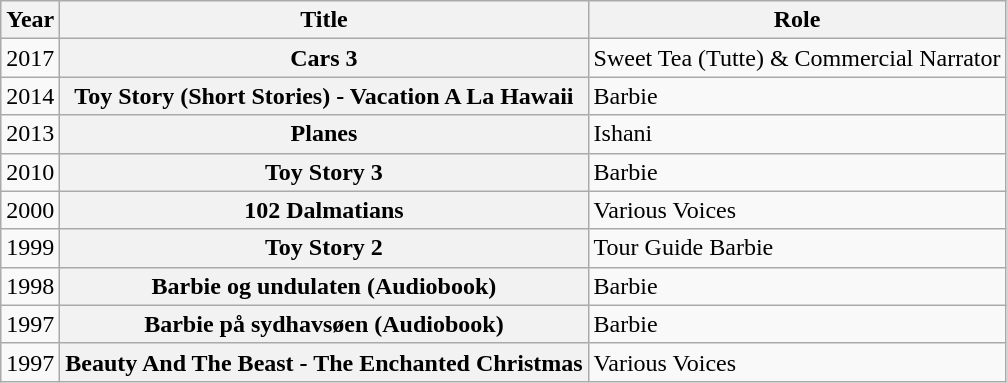<table class="wikitable sortable plainrowheaders">
<tr>
<th scope="col">Year</th>
<th scope="col">Title</th>
<th scope="col">Role</th>
</tr>
<tr>
<td>2017</td>
<th scope="row">Cars 3</th>
<td>Sweet Tea (Tutte) & Commercial Narrator</td>
</tr>
<tr>
<td>2014</td>
<th scope="row">Toy Story (Short Stories) - Vacation A La Hawaii</th>
<td>Barbie</td>
</tr>
<tr>
<td>2013</td>
<th scope="row">Planes</th>
<td>Ishani</td>
</tr>
<tr>
<td>2010</td>
<th scope="row">Toy Story 3</th>
<td>Barbie</td>
</tr>
<tr>
<td>2000</td>
<th scope="row">102 Dalmatians</th>
<td>Various Voices</td>
</tr>
<tr>
<td>1999</td>
<th scope="row">Toy Story 2</th>
<td>Tour Guide Barbie</td>
</tr>
<tr>
<td>1998</td>
<th scope="row">Barbie og undulaten (Audiobook) </th>
<td>Barbie</td>
</tr>
<tr>
<td>1997</td>
<th scope="row">Barbie på sydhavsøen (Audiobook) </th>
<td>Barbie</td>
</tr>
<tr>
<td>1997</td>
<th scope="row">Beauty And The Beast - The Enchanted Christmas</th>
<td>Various Voices</td>
</tr>
</table>
